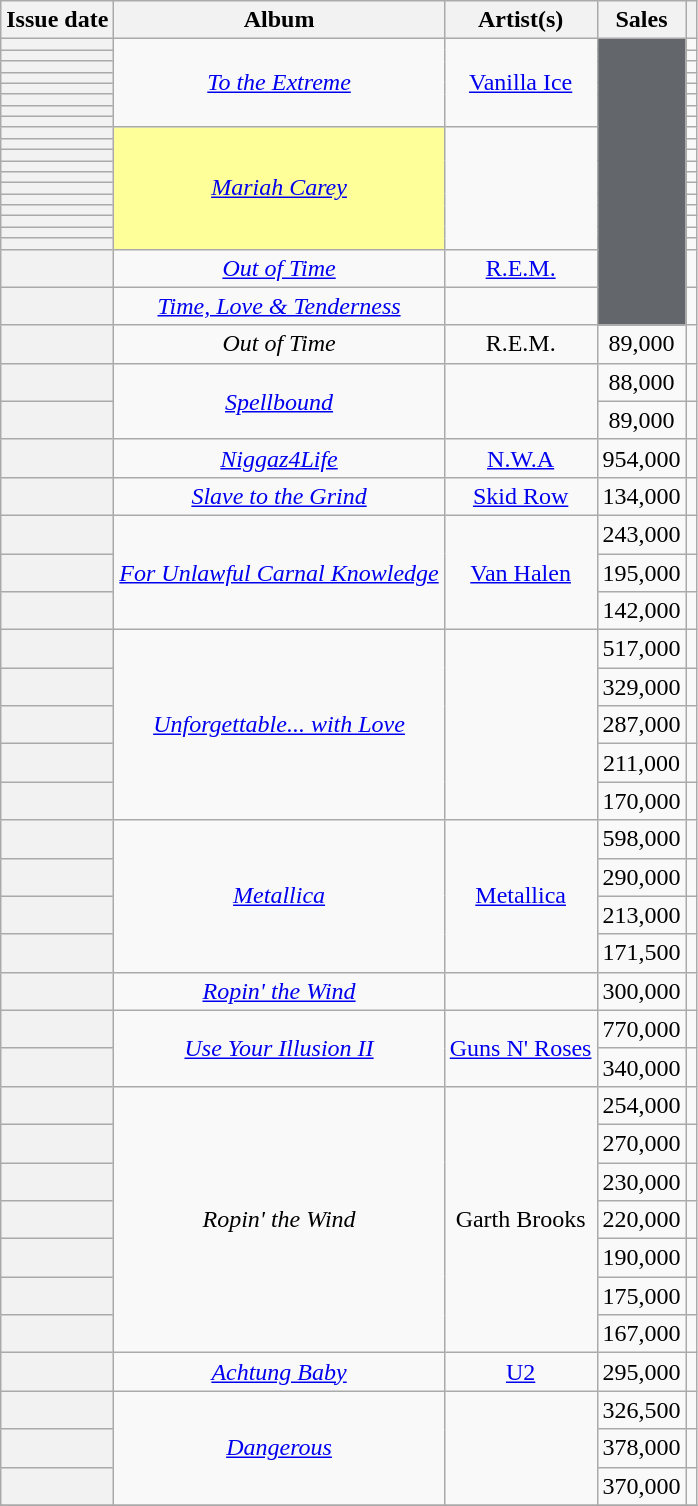<table class="wikitable sortable plainrowheaders" style="text-align: center">
<tr>
<th scope=col>Issue date</th>
<th scope=col>Album</th>
<th scope=col>Artist(s)</th>
<th scope=col>Sales</th>
<th scope=col class="unsortable"></th>
</tr>
<tr>
<th scope="row"></th>
<td style="text-align: center;" rowspan=8><em><a href='#'>To the Extreme</a></em></td>
<td style="text-align: center;" rowspan=8><a href='#'>Vanilla Ice</a></td>
<td rowspan="21" style="text-align: center;" bgcolor="#63666A"></td>
<td></td>
</tr>
<tr>
<th scope="row"></th>
<td></td>
</tr>
<tr>
<th scope="row"></th>
<td></td>
</tr>
<tr>
<th scope="row"></th>
<td></td>
</tr>
<tr>
<th scope="row"></th>
<td></td>
</tr>
<tr>
<th scope="row"></th>
<td></td>
</tr>
<tr>
<th scope="row"></th>
<td></td>
</tr>
<tr>
<th scope="row"></th>
<td></td>
</tr>
<tr>
<th scope="row"></th>
<td bgcolor=#FFFF99 style="text-align: center;" rowspan=11><em><a href='#'>Mariah Carey</a></em> </td>
<td style="text-align: center;" rowspan=11></td>
<td></td>
</tr>
<tr>
<th scope="row"></th>
<td></td>
</tr>
<tr>
<th scope="row"></th>
<td></td>
</tr>
<tr>
<th scope="row"></th>
<td></td>
</tr>
<tr>
<th scope="row"></th>
<td></td>
</tr>
<tr>
<th scope="row"></th>
<td></td>
</tr>
<tr>
<th scope="row"></th>
<td></td>
</tr>
<tr>
<th scope="row"></th>
<td></td>
</tr>
<tr>
<th scope="row"></th>
<td></td>
</tr>
<tr>
<th scope="row"></th>
<td></td>
</tr>
<tr>
<th scope="row"></th>
<td></td>
</tr>
<tr>
<th scope="row"></th>
<td style="text-align: center;"><em><a href='#'>Out of Time</a></em></td>
<td style="text-align: center;"><a href='#'>R.E.M.</a></td>
<td></td>
</tr>
<tr>
<th scope="row"></th>
<td style="text-align: center;"><em><a href='#'>Time, Love & Tenderness</a></em></td>
<td style="text-align: center;"></td>
<td></td>
</tr>
<tr>
<th scope="row"></th>
<td style="text-align: center;"><em>Out of Time</em></td>
<td style="text-align: center;">R.E.M.</td>
<td style="text-align: center;">89,000</td>
<td></td>
</tr>
<tr>
<th scope="row"></th>
<td style="text-align: center;" rowspan="2"><em><a href='#'>Spellbound</a></em></td>
<td style="text-align: center;" rowspan="2"></td>
<td style="text-align: center;">88,000</td>
<td></td>
</tr>
<tr>
<th scope="row"></th>
<td style="text-align: center;">89,000</td>
<td></td>
</tr>
<tr>
<th scope="row"></th>
<td style="text-align: center;"><em><a href='#'>Niggaz4Life</a></em></td>
<td style="text-align: center;"><a href='#'>N.W.A</a></td>
<td style="text-align: center;">954,000</td>
<td></td>
</tr>
<tr>
<th scope="row"></th>
<td style="text-align: center;"><em><a href='#'>Slave to the Grind</a></em></td>
<td style="text-align: center;"><a href='#'>Skid Row</a></td>
<td style="text-align: center;">134,000</td>
<td></td>
</tr>
<tr>
<th scope="row"></th>
<td style="text-align: center;" rowspan=3><em><a href='#'>For Unlawful Carnal Knowledge</a></em></td>
<td style="text-align: center;" rowspan=3><a href='#'>Van Halen</a></td>
<td style="text-align: center;">243,000</td>
<td></td>
</tr>
<tr>
<th scope="row"></th>
<td style="text-align: center;">195,000</td>
<td></td>
</tr>
<tr>
<th scope="row"></th>
<td style="text-align: center;">142,000</td>
<td></td>
</tr>
<tr>
<th scope="row"></th>
<td style="text-align: center;" rowspan=5><em><a href='#'>Unforgettable... with Love</a></em></td>
<td style="text-align: center;" rowspan=5></td>
<td style="text-align: center;">517,000</td>
<td></td>
</tr>
<tr>
<th scope="row"></th>
<td style="text-align: center;">329,000</td>
<td></td>
</tr>
<tr>
<th scope="row"></th>
<td style="text-align: center;">287,000</td>
<td></td>
</tr>
<tr>
<th scope="row"></th>
<td style="text-align: center;">211,000</td>
<td></td>
</tr>
<tr>
<th scope="row"></th>
<td style="text-align: center;">170,000</td>
<td></td>
</tr>
<tr>
<th scope="row"></th>
<td style="text-align: center;" rowspan=4><em><a href='#'>Metallica</a></em></td>
<td style="text-align: center;" rowspan=4><a href='#'>Metallica</a></td>
<td style="text-align: center;">598,000</td>
<td></td>
</tr>
<tr>
<th scope="row"></th>
<td style="text-align: center;">290,000</td>
<td></td>
</tr>
<tr>
<th scope="row"></th>
<td style="text-align: center;">213,000</td>
<td></td>
</tr>
<tr>
<th scope="row"></th>
<td style="text-align: center;">171,500</td>
<td></td>
</tr>
<tr>
<th scope="row"></th>
<td style="text-align: center;"><em><a href='#'>Ropin' the Wind</a></em></td>
<td style="text-align: center;"></td>
<td style="text-align: center;">300,000</td>
<td></td>
</tr>
<tr>
<th scope="row"></th>
<td style="text-align: center;" rowspan=2><em><a href='#'>Use Your Illusion II</a></em></td>
<td style="text-align: center;" rowspan=2><a href='#'>Guns N' Roses</a></td>
<td style="text-align: center;">770,000</td>
<td></td>
</tr>
<tr>
<th scope="row"></th>
<td style="text-align: center;">340,000</td>
<td></td>
</tr>
<tr>
<th scope="row"></th>
<td style="text-align: center;" rowspan=7><em>Ropin' the Wind</em></td>
<td style="text-align: center;" rowspan=7 data-sort-value="Brooks, Garth">Garth Brooks</td>
<td style="text-align: center;">254,000</td>
<td></td>
</tr>
<tr>
<th scope="row"></th>
<td style="text-align: center;">270,000</td>
<td></td>
</tr>
<tr>
<th scope="row"></th>
<td style="text-align: center;">230,000</td>
<td></td>
</tr>
<tr>
<th scope="row"></th>
<td style="text-align: center;">220,000</td>
<td></td>
</tr>
<tr>
<th scope="row"></th>
<td style="text-align: center;">190,000</td>
<td></td>
</tr>
<tr>
<th scope="row"></th>
<td style="text-align: center;">175,000</td>
<td></td>
</tr>
<tr>
<th scope="row"></th>
<td style="text-align: center;">167,000</td>
<td></td>
</tr>
<tr>
<th scope="row"></th>
<td style="text-align: center;"><em><a href='#'>Achtung Baby</a></em></td>
<td style="text-align: center;"><a href='#'>U2</a></td>
<td style="text-align: center;">295,000</td>
<td></td>
</tr>
<tr>
<th scope="row"></th>
<td style="text-align: center;" rowspan=3><em><a href='#'>Dangerous</a></em></td>
<td style="text-align: center;" rowspan=3></td>
<td style="text-align: center;">326,500</td>
<td></td>
</tr>
<tr>
<th scope="row"></th>
<td style="text-align: center;">378,000</td>
<td></td>
</tr>
<tr>
<th scope="row"></th>
<td style="text-align: center;">370,000</td>
<td></td>
</tr>
<tr>
</tr>
</table>
